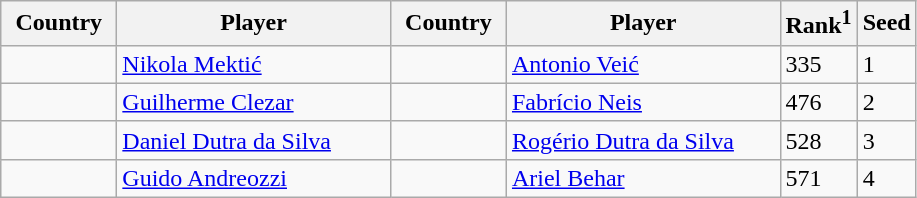<table class="sortable wikitable">
<tr>
<th width="70">Country</th>
<th width="175">Player</th>
<th width="70">Country</th>
<th width="175">Player</th>
<th>Rank<sup>1</sup></th>
<th>Seed</th>
</tr>
<tr>
<td></td>
<td><a href='#'>Nikola Mektić</a></td>
<td></td>
<td><a href='#'>Antonio Veić</a></td>
<td>335</td>
<td>1</td>
</tr>
<tr>
<td></td>
<td><a href='#'>Guilherme Clezar</a></td>
<td></td>
<td><a href='#'>Fabrício Neis</a></td>
<td>476</td>
<td>2</td>
</tr>
<tr>
<td></td>
<td><a href='#'>Daniel Dutra da Silva</a></td>
<td></td>
<td><a href='#'>Rogério Dutra da Silva</a></td>
<td>528</td>
<td>3</td>
</tr>
<tr>
<td></td>
<td><a href='#'>Guido Andreozzi</a></td>
<td></td>
<td><a href='#'>Ariel Behar</a></td>
<td>571</td>
<td>4</td>
</tr>
</table>
